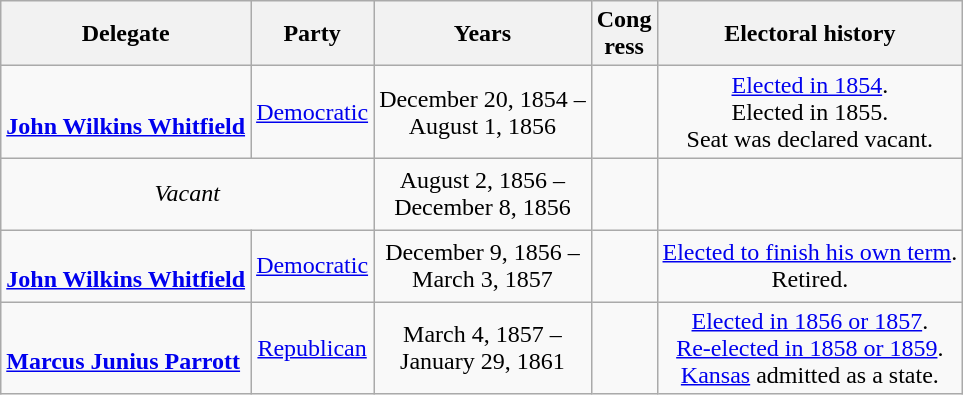<table class=wikitable style="text-align:center">
<tr>
<th>Delegate<br></th>
<th>Party</th>
<th>Years</th>
<th>Cong<br>ress</th>
<th>Electoral history</th>
</tr>
<tr style="height:3em">
<td align=left><br><strong><a href='#'>John Wilkins Whitfield</a></strong><br></td>
<td><a href='#'>Democratic</a></td>
<td nowrap>December 20, 1854 –<br>August 1, 1856</td>
<td></td>
<td><a href='#'>Elected in 1854</a>.<br>Elected in 1855.<br>Seat was declared vacant.</td>
</tr>
<tr style="height:3em">
<td colspan=2><em>Vacant</em></td>
<td nowrap>August 2, 1856 –<br>December 8, 1856</td>
<td></td>
<td></td>
</tr>
<tr style="height:3em">
<td align=left><br><strong><a href='#'>John Wilkins Whitfield</a></strong><br></td>
<td><a href='#'>Democratic</a></td>
<td nowrap>December 9, 1856 –<br>March 3, 1857</td>
<td></td>
<td><a href='#'>Elected to finish his own term</a>.<br>Retired.</td>
</tr>
<tr style="height:3em">
<td align=left><br><strong><a href='#'>Marcus Junius Parrott</a></strong><br></td>
<td><a href='#'>Republican</a></td>
<td nowrap>March 4, 1857 –<br>January 29, 1861</td>
<td></td>
<td><a href='#'>Elected in 1856 or 1857</a>.<br><a href='#'>Re-elected in 1858 or 1859</a>.<br><a href='#'>Kansas</a> admitted as a state.</td>
</tr>
</table>
